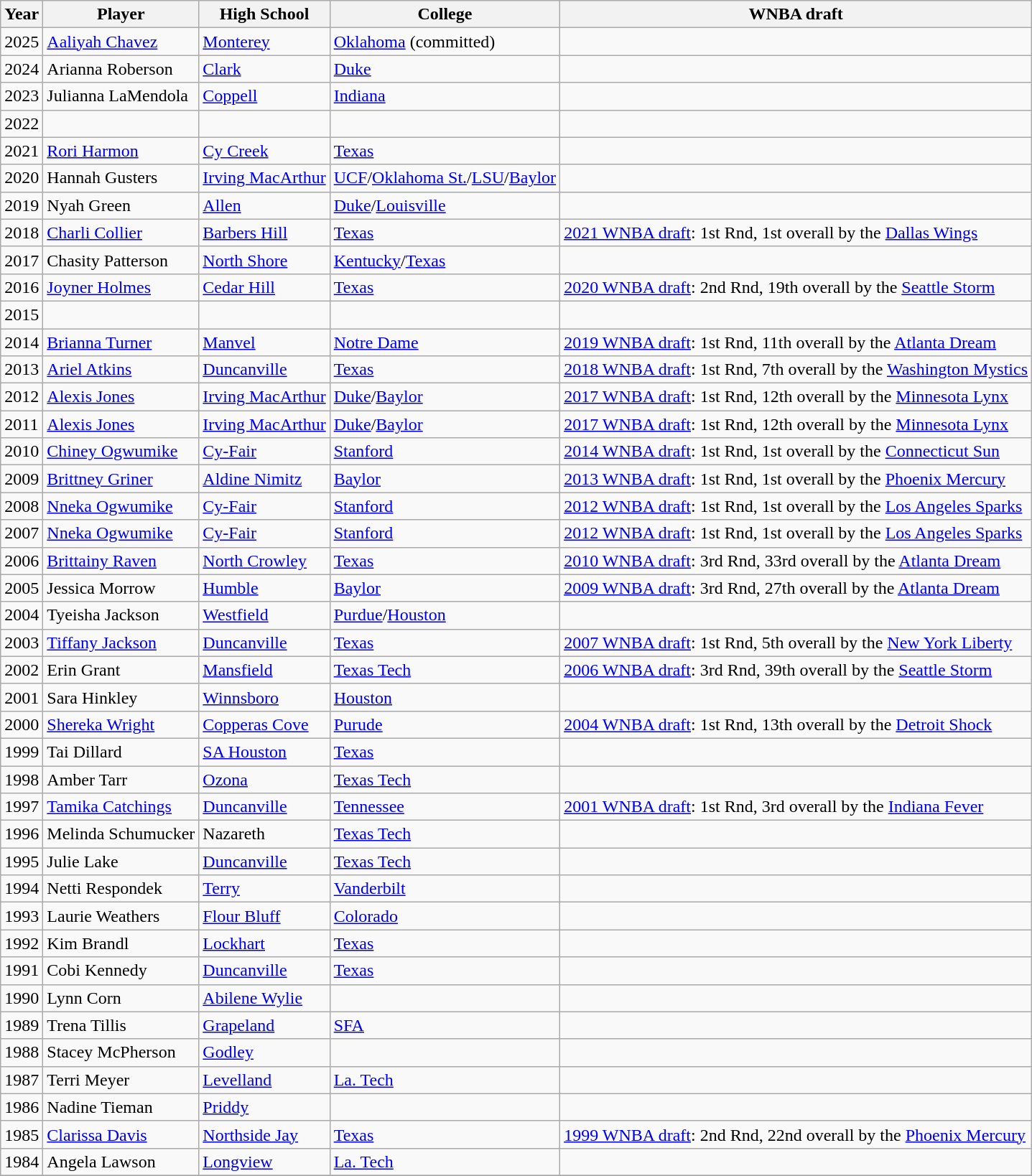<table class="wikitable sortable">
<tr>
<th>Year</th>
<th>Player</th>
<th>High School</th>
<th>College</th>
<th>WNBA draft</th>
</tr>
<tr>
<td>2025</td>
<td><a href='#'>Aaliyah Chavez</a></td>
<td><a href='#'>Monterey</a></td>
<td><a href='#'>Oklahoma</a> (committed)</td>
<td></td>
</tr>
<tr>
<td>2024</td>
<td>Arianna Roberson</td>
<td><a href='#'>Clark</a></td>
<td><a href='#'>Duke</a></td>
<td></td>
</tr>
<tr>
<td>2023</td>
<td>Julianna LaMendola</td>
<td><a href='#'>Coppell</a></td>
<td><a href='#'>Indiana</a></td>
<td></td>
</tr>
<tr>
<td>2022</td>
<td></td>
<td></td>
<td></td>
<td></td>
</tr>
<tr>
<td>2021</td>
<td><a href='#'>Rori Harmon</a></td>
<td><a href='#'>Cy Creek</a></td>
<td><a href='#'>Texas</a></td>
<td></td>
</tr>
<tr>
<td>2020</td>
<td>Hannah Gusters</td>
<td><a href='#'>Irving MacArthur</a></td>
<td><a href='#'>UCF</a>/<a href='#'>Oklahoma St.</a>/<a href='#'>LSU</a>/<a href='#'>Baylor</a></td>
<td></td>
</tr>
<tr>
<td>2019</td>
<td>Nyah Green</td>
<td><a href='#'>Allen</a></td>
<td><a href='#'>Duke</a>/<a href='#'>Louisville</a></td>
<td></td>
</tr>
<tr>
<td>2018</td>
<td><a href='#'>Charli Collier</a></td>
<td><a href='#'>Barbers Hill</a></td>
<td><a href='#'>Texas</a></td>
<td><a href='#'>2021 WNBA draft</a>: 1st Rnd, 1st overall by the <a href='#'>Dallas Wings</a></td>
</tr>
<tr>
<td>2017</td>
<td>Chasity Patterson</td>
<td><a href='#'>North Shore</a></td>
<td><a href='#'>Kentucky</a>/<a href='#'>Texas</a></td>
<td></td>
</tr>
<tr>
<td>2016</td>
<td><a href='#'>Joyner Holmes</a></td>
<td><a href='#'>Cedar Hill</a></td>
<td><a href='#'>Texas</a></td>
<td><a href='#'>2020 WNBA draft</a>: 2nd Rnd, 19th overall by the <a href='#'>Seattle Storm</a></td>
</tr>
<tr>
<td>2015</td>
<td></td>
<td></td>
<td></td>
<td></td>
</tr>
<tr>
<td>2014</td>
<td><a href='#'>Brianna Turner</a></td>
<td><a href='#'>Manvel</a></td>
<td><a href='#'>Notre Dame</a></td>
<td><a href='#'>2019 WNBA draft</a>: 1st Rnd, 11th overall by the <a href='#'>Atlanta Dream</a></td>
</tr>
<tr>
<td>2013</td>
<td><a href='#'>Ariel Atkins</a></td>
<td><a href='#'>Duncanville</a></td>
<td><a href='#'>Texas</a></td>
<td><a href='#'>2018 WNBA draft</a>: 1st Rnd, 7th overall by the <a href='#'>Washington Mystics</a></td>
</tr>
<tr>
<td>2012</td>
<td><a href='#'>Alexis Jones</a></td>
<td><a href='#'>Irving MacArthur</a></td>
<td><a href='#'>Duke</a>/<a href='#'>Baylor</a></td>
<td><a href='#'>2017 WNBA draft</a>: 1st Rnd, 12th overall by the <a href='#'>Minnesota Lynx</a></td>
</tr>
<tr>
<td>2011</td>
<td><a href='#'>Alexis Jones</a></td>
<td><a href='#'>Irving MacArthur</a></td>
<td><a href='#'>Duke</a>/<a href='#'>Baylor</a></td>
<td><a href='#'>2017 WNBA draft</a>: 1st Rnd, 12th overall by the <a href='#'>Minnesota Lynx</a></td>
</tr>
<tr>
<td>2010</td>
<td><a href='#'>Chiney Ogwumike</a></td>
<td><a href='#'>Cy-Fair</a></td>
<td><a href='#'>Stanford</a></td>
<td><a href='#'>2014 WNBA draft</a>: 1st Rnd, 1st overall by the <a href='#'>Connecticut Sun</a></td>
</tr>
<tr>
<td>2009</td>
<td><a href='#'>Brittney Griner</a></td>
<td><a href='#'>Aldine Nimitz</a></td>
<td><a href='#'>Baylor</a></td>
<td><a href='#'>2013 WNBA draft</a>: 1st Rnd, 1st overall by the <a href='#'>Phoenix Mercury</a></td>
</tr>
<tr>
<td>2008</td>
<td><a href='#'>Nneka Ogwumike</a></td>
<td><a href='#'>Cy-Fair</a></td>
<td><a href='#'>Stanford</a></td>
<td><a href='#'>2012 WNBA draft</a>: 1st Rnd, 1st overall by the <a href='#'>Los Angeles Sparks</a></td>
</tr>
<tr>
<td>2007</td>
<td><a href='#'>Nneka Ogwumike</a></td>
<td><a href='#'>Cy-Fair</a></td>
<td><a href='#'>Stanford</a></td>
<td><a href='#'>2012 WNBA draft</a>: 1st Rnd, 1st overall by the <a href='#'>Los Angeles Sparks</a></td>
</tr>
<tr>
<td>2006</td>
<td><a href='#'>Brittainy Raven</a></td>
<td><a href='#'>North Crowley</a></td>
<td><a href='#'>Texas</a></td>
<td><a href='#'>2010 WNBA draft</a>: 3rd Rnd, 33rd overall by the <a href='#'>Atlanta Dream</a></td>
</tr>
<tr>
<td>2005</td>
<td>Jessica Morrow</td>
<td><a href='#'>Humble</a></td>
<td><a href='#'>Baylor</a></td>
<td><a href='#'>2009 WNBA draft</a>: 3rd Rnd, 27th overall by the <a href='#'>Atlanta Dream</a></td>
</tr>
<tr>
<td>2004</td>
<td>Tyeisha Jackson</td>
<td><a href='#'>Westfield</a></td>
<td><a href='#'>Purdue</a>/<a href='#'>Houston</a></td>
<td></td>
</tr>
<tr>
<td>2003</td>
<td><a href='#'>Tiffany Jackson</a></td>
<td><a href='#'>Duncanville</a></td>
<td><a href='#'>Texas</a></td>
<td><a href='#'>2007 WNBA draft</a>: 1st Rnd, 5th overall by the <a href='#'>New York Liberty</a></td>
</tr>
<tr>
<td>2002</td>
<td>Erin Grant</td>
<td><a href='#'>Mansfield</a></td>
<td><a href='#'>Texas Tech</a></td>
<td><a href='#'>2006 WNBA draft</a>: 3rd Rnd, 39th overall by the <a href='#'>Seattle Storm</a></td>
</tr>
<tr>
<td>2001</td>
<td>Sara Hinkley</td>
<td><a href='#'>Winnsboro</a></td>
<td><a href='#'>Houston</a></td>
<td></td>
</tr>
<tr>
<td>2000</td>
<td><a href='#'>Shereka Wright</a></td>
<td><a href='#'>Copperas Cove</a></td>
<td><a href='#'>Purude</a></td>
<td><a href='#'>2004 WNBA draft</a>: 1st Rnd, 13th overall by the <a href='#'>Detroit Shock</a></td>
</tr>
<tr>
<td>1999</td>
<td>Tai Dillard</td>
<td><a href='#'>SA Houston</a></td>
<td><a href='#'>Texas</a></td>
<td></td>
</tr>
<tr>
<td>1998</td>
<td>Amber Tarr</td>
<td><a href='#'>Ozona</a></td>
<td><a href='#'>Texas Tech</a></td>
<td></td>
</tr>
<tr>
<td>1997</td>
<td><a href='#'>Tamika Catchings</a></td>
<td><a href='#'>Duncanville</a></td>
<td><a href='#'>Tennessee</a></td>
<td><a href='#'>2001 WNBA draft</a>: 1st Rnd, 3rd overall by the <a href='#'>Indiana Fever</a></td>
</tr>
<tr>
<td>1996</td>
<td>Melinda Schumucker</td>
<td>Nazareth</td>
<td><a href='#'>Texas Tech</a></td>
<td></td>
</tr>
<tr>
<td>1995</td>
<td>Julie Lake</td>
<td><a href='#'>Duncanville</a></td>
<td><a href='#'>Texas Tech</a></td>
<td></td>
</tr>
<tr>
<td>1994</td>
<td>Netti Respondek</td>
<td><a href='#'>Terry</a></td>
<td><a href='#'>Vanderbilt</a></td>
<td></td>
</tr>
<tr>
<td>1993</td>
<td>Laurie Weathers</td>
<td><a href='#'>Flour Bluff</a></td>
<td><a href='#'>Colorado</a></td>
<td></td>
</tr>
<tr>
<td>1992</td>
<td>Kim Brandl</td>
<td><a href='#'>Lockhart</a></td>
<td><a href='#'>Texas</a></td>
<td></td>
</tr>
<tr>
<td>1991</td>
<td>Cobi Kennedy</td>
<td><a href='#'>Duncanville</a></td>
<td><a href='#'>Texas</a></td>
<td></td>
</tr>
<tr>
<td>1990</td>
<td>Lynn Corn</td>
<td><a href='#'>Abilene Wylie</a></td>
<td></td>
<td></td>
</tr>
<tr>
<td>1989</td>
<td>Trena Tillis</td>
<td><a href='#'>Grapeland</a></td>
<td><a href='#'>SFA</a></td>
<td></td>
</tr>
<tr>
<td>1988</td>
<td>Stacey McPherson</td>
<td><a href='#'>Godley</a></td>
<td></td>
<td></td>
</tr>
<tr>
<td>1987</td>
<td>Terri Meyer</td>
<td><a href='#'>Levelland</a></td>
<td><a href='#'>La. Tech</a></td>
<td></td>
</tr>
<tr>
<td>1986</td>
<td>Nadine Tieman</td>
<td><a href='#'>Priddy</a></td>
<td></td>
<td></td>
</tr>
<tr>
<td>1985</td>
<td><a href='#'>Clarissa Davis</a></td>
<td><a href='#'>Northside Jay</a></td>
<td><a href='#'>Texas</a></td>
<td><a href='#'>1999 WNBA draft</a>: 2nd Rnd, 22nd overall by the <a href='#'>Phoenix Mercury</a></td>
</tr>
<tr>
<td>1984</td>
<td>Angela Lawson</td>
<td><a href='#'>Longview</a></td>
<td><a href='#'>La. Tech</a></td>
<td></td>
</tr>
<tr>
</tr>
</table>
